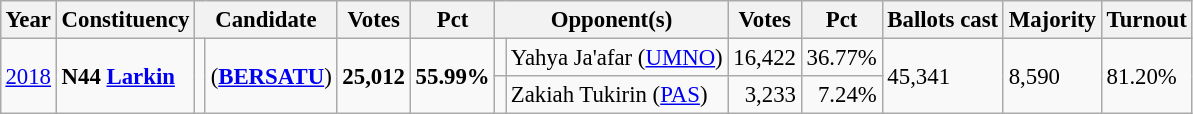<table class="wikitable" style="margin:0.5em ; font-size:95%">
<tr>
<th>Year</th>
<th>Constituency</th>
<th colspan=2>Candidate</th>
<th>Votes</th>
<th>Pct</th>
<th colspan=2>Opponent(s)</th>
<th>Votes</th>
<th>Pct</th>
<th>Ballots cast</th>
<th>Majority</th>
<th>Turnout</th>
</tr>
<tr>
<td rowspan=2><a href='#'>2018</a></td>
<td rowspan=2><strong>N44 <a href='#'>Larkin</a></strong></td>
<td rowspan=2 ></td>
<td rowspan=2> (<a href='#'><strong>BERSATU</strong></a>)</td>
<td rowspan=2 align="right"><strong>25,012</strong></td>
<td rowspan=2><strong>55.99%</strong></td>
<td></td>
<td>Yahya Ja'afar (<a href='#'>UMNO</a>)</td>
<td align="right">16,422</td>
<td>36.77%</td>
<td rowspan=2>45,341</td>
<td rowspan=2>8,590</td>
<td rowspan=2>81.20%</td>
</tr>
<tr>
<td></td>
<td>Zakiah Tukirin (<a href='#'>PAS</a>)</td>
<td align="right">3,233</td>
<td align="right">7.24%</td>
</tr>
</table>
